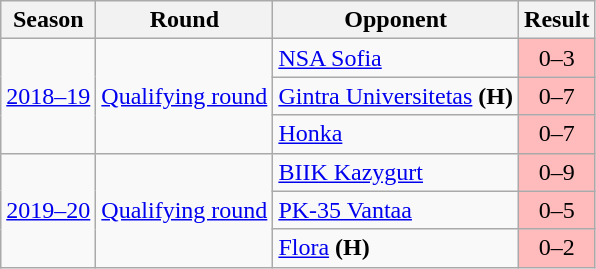<table class="wikitable">
<tr>
<th>Season</th>
<th>Round</th>
<th>Opponent</th>
<th>Result</th>
</tr>
<tr>
<td rowspan=3><a href='#'>2018–19</a></td>
<td rowspan=3><a href='#'>Qualifying round</a></td>
<td> <a href='#'>NSA Sofia</a></td>
<td align=center bgcolor=ffbbbb>0–3</td>
</tr>
<tr>
<td> <a href='#'>Gintra Universitetas</a> <strong>(H)</strong></td>
<td align=center bgcolor=ffbbbb>0–7</td>
</tr>
<tr>
<td> <a href='#'>Honka</a></td>
<td align=center bgcolor=ffbbbb>0–7</td>
</tr>
<tr>
<td rowspan=3><a href='#'>2019–20</a></td>
<td rowspan=3><a href='#'>Qualifying round</a></td>
<td> <a href='#'>BIIK Kazygurt</a></td>
<td align=center bgcolor=ffbbbb>0–9</td>
</tr>
<tr>
<td> <a href='#'>PK-35 Vantaa</a></td>
<td align=center bgcolor=ffbbbb>0–5</td>
</tr>
<tr>
<td> <a href='#'>Flora</a> <strong>(H)</strong></td>
<td align=center bgcolor=ffbbbb>0–2</td>
</tr>
</table>
